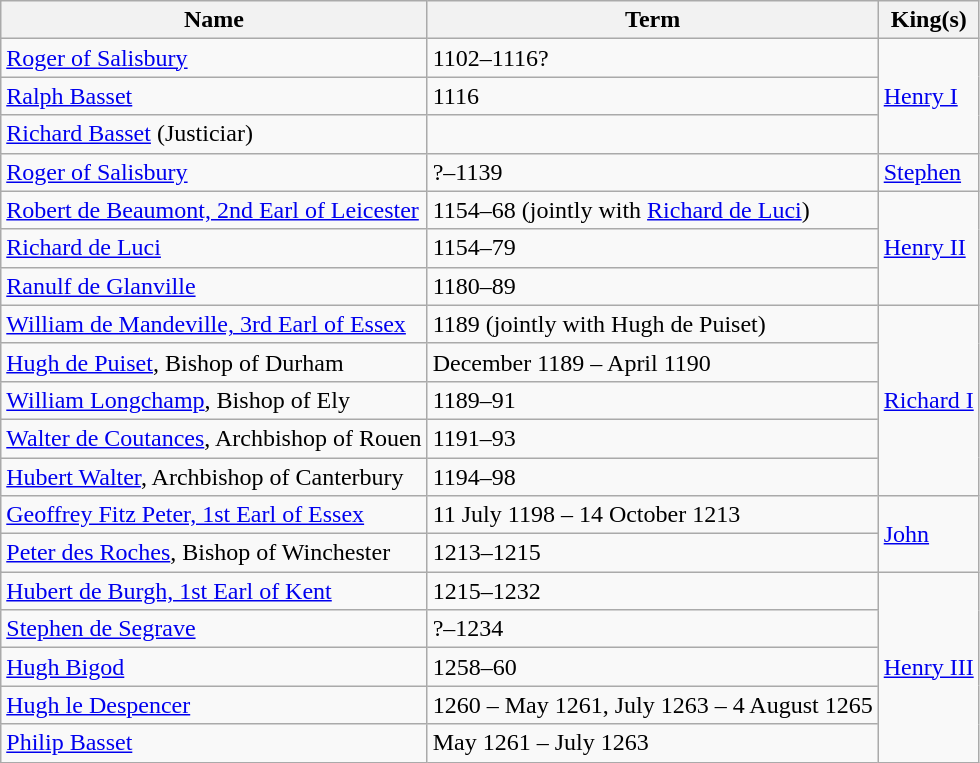<table class="wikitable">
<tr>
<th>Name</th>
<th>Term</th>
<th>King(s)</th>
</tr>
<tr>
<td><a href='#'>Roger of Salisbury</a></td>
<td>1102–1116?</td>
<td rowspan="3"><a href='#'>Henry I</a></td>
</tr>
<tr>
<td><a href='#'>Ralph Basset</a></td>
<td>1116</td>
</tr>
<tr>
<td><a href='#'>Richard Basset</a> (Justiciar)</td>
<td></td>
</tr>
<tr>
<td><a href='#'>Roger of Salisbury</a></td>
<td>?–1139</td>
<td><a href='#'>Stephen</a></td>
</tr>
<tr>
<td><a href='#'>Robert de Beaumont, 2nd Earl of Leicester</a></td>
<td>1154–68 (jointly with <a href='#'>Richard de Luci</a>)</td>
<td rowspan="3"><a href='#'>Henry II</a></td>
</tr>
<tr>
<td><a href='#'>Richard de Luci</a></td>
<td>1154–79</td>
</tr>
<tr>
<td><a href='#'>Ranulf de Glanville</a></td>
<td>1180–89</td>
</tr>
<tr>
<td><a href='#'>William de Mandeville, 3rd Earl of Essex</a></td>
<td>1189 (jointly with Hugh de Puiset)</td>
<td rowspan="5"><a href='#'>Richard I</a></td>
</tr>
<tr>
<td><a href='#'>Hugh de Puiset</a>, Bishop of Durham</td>
<td>December 1189 – April 1190</td>
</tr>
<tr>
<td><a href='#'>William Longchamp</a>, Bishop of Ely</td>
<td>1189–91</td>
</tr>
<tr>
<td><a href='#'>Walter de Coutances</a>, Archbishop of Rouen</td>
<td>1191–93</td>
</tr>
<tr>
<td><a href='#'>Hubert Walter</a>, Archbishop of Canterbury</td>
<td>1194–98</td>
</tr>
<tr>
<td><a href='#'>Geoffrey Fitz Peter, 1st Earl of Essex</a></td>
<td>11 July 1198 – 14 October 1213</td>
<td rowspan="3"><a href='#'>John</a></td>
</tr>
<tr>
<td><a href='#'>Peter des Roches</a>, Bishop of Winchester</td>
<td>1213–1215</td>
</tr>
<tr>
<td rowspan="2"><a href='#'>Hubert de Burgh, 1st Earl of Kent</a></td>
<td rowspan="2">1215–1232</td>
</tr>
<tr>
<td rowspan="5"><a href='#'>Henry III</a></td>
</tr>
<tr>
<td><a href='#'>Stephen de Segrave</a></td>
<td>?–1234</td>
</tr>
<tr>
<td><a href='#'>Hugh Bigod</a></td>
<td>1258–60</td>
</tr>
<tr>
<td><a href='#'>Hugh le Despencer</a></td>
<td>1260 – May 1261, July 1263 – 4 August 1265</td>
</tr>
<tr>
<td><a href='#'>Philip Basset</a></td>
<td>May 1261 – July 1263</td>
</tr>
</table>
